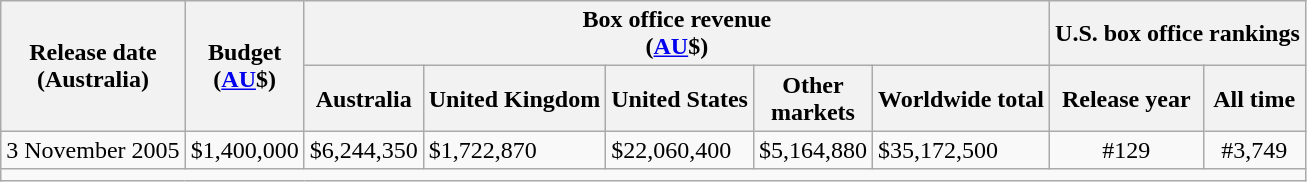<table class="wikitable" style="white-space:nowrap;">
<tr>
<th rowspan="2" style="text-align:center;"><strong>Release date</strong><br>(Australia)</th>
<th rowspan="2" style="text-align:center;"><strong>Budget</strong><br>(<a href='#'>AU</a>$)</th>
<th colspan="5" style="text-align:center;"><strong>Box office revenue<br>(<a href='#'>AU</a>$)</strong></th>
<th colspan="2" style="text-align:center;" text="wrap"><strong>U.S. box office rankings</strong></th>
</tr>
<tr>
<th style="text-align:center;"><strong>Australia</strong></th>
<th style="text-align:center;"><strong>United Kingdom</strong></th>
<th style="text-align:center;"><strong>United States</strong></th>
<th style="text-align:center;"><strong>Other <br>markets</strong></th>
<th style="text-align:center;"><strong>Worldwide total</strong></th>
<th style="text-align:center;"><strong>Release year<br></strong></th>
<th style="text-align:center;"><strong>All time</strong></th>
</tr>
<tr>
<td>3 November 2005</td>
<td style="text-align:center;">$1,400,000</td>
<td>$6,244,350</td>
<td>$1,722,870</td>
<td>$22,060,400</td>
<td>$5,164,880</td>
<td>$35,172,500</td>
<td style="text-align:center;">#129</td>
<td style="text-align:center;">#3,749</td>
</tr>
<tr>
<td colspan="9"></td>
</tr>
</table>
